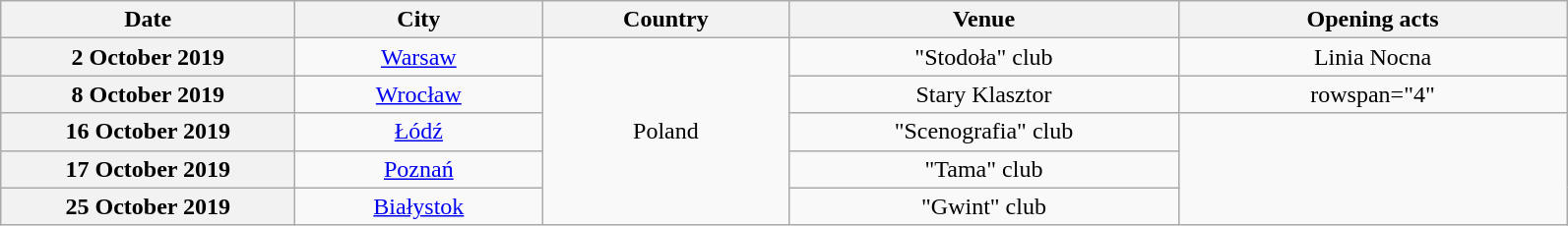<table class="wikitable plainrowheaders" style="text-align:center;">
<tr>
<th scope="col" style="width:12em;">Date</th>
<th scope="col" style="width:10em;">City</th>
<th scope="col" style="width:10em;">Country</th>
<th scope="col" style="width:16em;">Venue</th>
<th scope="col" style="width:16em;">Opening acts</th>
</tr>
<tr>
<th scope="row" style="text-align:center;">2 October 2019</th>
<td><a href='#'>Warsaw</a></td>
<td rowspan="5">Poland</td>
<td>"Stodoła" club</td>
<td>Linia Nocna</td>
</tr>
<tr>
<th scope="row" style="text-align:center;">8 October 2019</th>
<td><a href='#'>Wrocław</a></td>
<td>Stary Klasztor</td>
<td>rowspan="4" </td>
</tr>
<tr>
<th scope="row" style="text-align:center;">16 October 2019</th>
<td><a href='#'>Łódź</a></td>
<td>"Scenografia" club</td>
</tr>
<tr>
<th scope="row" style="text-align:center;">17 October 2019</th>
<td><a href='#'>Poznań</a></td>
<td>"Tama" club</td>
</tr>
<tr>
<th scope="row" style="text-align:center;">25 October 2019</th>
<td><a href='#'>Białystok</a></td>
<td>"Gwint" club</td>
</tr>
</table>
